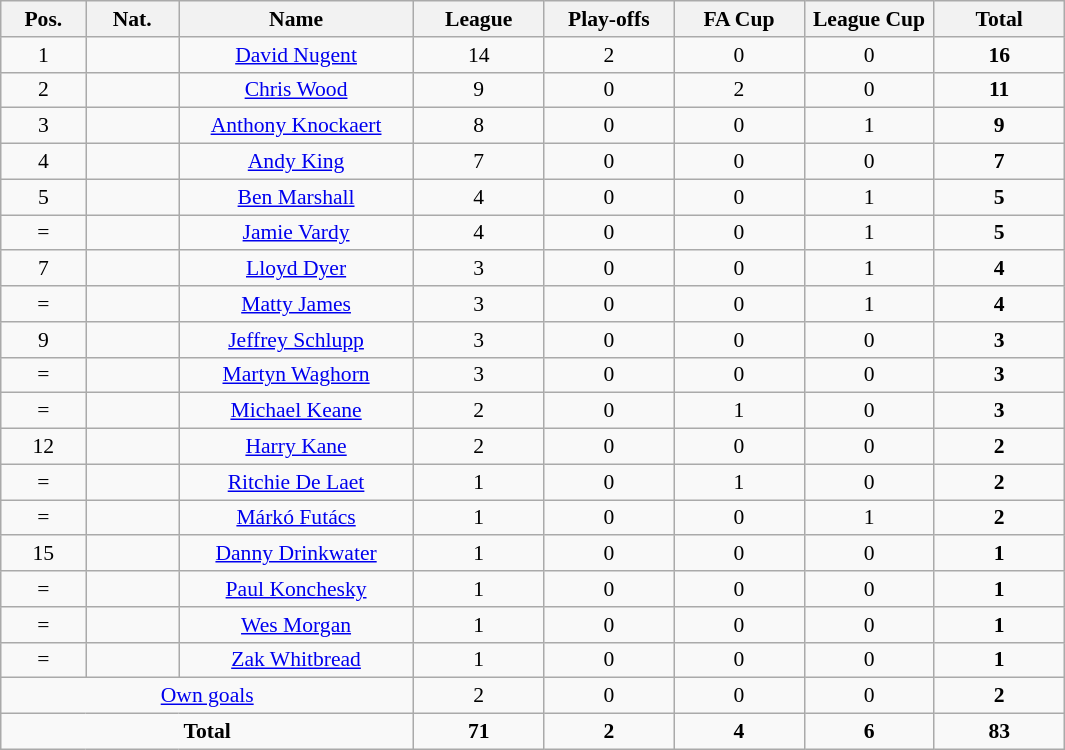<table class="wikitable" style="font-size: 90%; text-align: center">
<tr>
<th width=50>Pos.</th>
<th width=55>Nat.</th>
<th width=150>Name</th>
<th width=80>League</th>
<th width=80>Play-offs</th>
<th width=80>FA Cup</th>
<th width=80>League Cup</th>
<th width=80>Total</th>
</tr>
<tr>
<td>1</td>
<td></td>
<td><a href='#'>David Nugent</a></td>
<td>14</td>
<td>2</td>
<td>0</td>
<td>0</td>
<td><strong>16</strong></td>
</tr>
<tr>
<td>2</td>
<td></td>
<td><a href='#'>Chris Wood</a></td>
<td>9</td>
<td>0</td>
<td>2</td>
<td>0</td>
<td><strong>11</strong></td>
</tr>
<tr>
<td>3</td>
<td></td>
<td><a href='#'>Anthony Knockaert</a></td>
<td>8</td>
<td>0</td>
<td>0</td>
<td>1</td>
<td><strong>9</strong></td>
</tr>
<tr>
<td>4</td>
<td></td>
<td><a href='#'>Andy King</a></td>
<td>7</td>
<td>0</td>
<td>0</td>
<td>0</td>
<td><strong>7</strong></td>
</tr>
<tr>
<td>5</td>
<td></td>
<td><a href='#'>Ben Marshall</a></td>
<td>4</td>
<td>0</td>
<td>0</td>
<td>1</td>
<td><strong>5</strong></td>
</tr>
<tr>
<td>=</td>
<td></td>
<td><a href='#'>Jamie Vardy</a></td>
<td>4</td>
<td>0</td>
<td>0</td>
<td>1</td>
<td><strong>5</strong></td>
</tr>
<tr>
<td>7</td>
<td></td>
<td><a href='#'>Lloyd Dyer</a></td>
<td>3</td>
<td>0</td>
<td>0</td>
<td>1</td>
<td><strong>4</strong></td>
</tr>
<tr>
<td>=</td>
<td></td>
<td><a href='#'>Matty James</a></td>
<td>3</td>
<td>0</td>
<td>0</td>
<td>1</td>
<td><strong>4</strong></td>
</tr>
<tr>
<td>9</td>
<td></td>
<td><a href='#'>Jeffrey Schlupp</a></td>
<td>3</td>
<td>0</td>
<td>0</td>
<td>0</td>
<td><strong>3</strong></td>
</tr>
<tr>
<td>=</td>
<td></td>
<td><a href='#'>Martyn Waghorn</a></td>
<td>3</td>
<td>0</td>
<td>0</td>
<td>0</td>
<td><strong>3</strong></td>
</tr>
<tr>
<td>=</td>
<td></td>
<td><a href='#'>Michael Keane</a></td>
<td>2</td>
<td>0</td>
<td>1</td>
<td>0</td>
<td><strong>3</strong></td>
</tr>
<tr>
<td>12</td>
<td></td>
<td><a href='#'>Harry Kane</a></td>
<td>2</td>
<td>0</td>
<td>0</td>
<td>0</td>
<td><strong>2</strong></td>
</tr>
<tr>
<td>=</td>
<td></td>
<td><a href='#'>Ritchie De Laet</a></td>
<td>1</td>
<td>0</td>
<td>1</td>
<td>0</td>
<td><strong>2</strong></td>
</tr>
<tr>
<td>=</td>
<td></td>
<td><a href='#'>Márkó Futács</a></td>
<td>1</td>
<td>0</td>
<td>0</td>
<td>1</td>
<td><strong>2</strong></td>
</tr>
<tr>
<td>15</td>
<td></td>
<td><a href='#'>Danny Drinkwater</a></td>
<td>1</td>
<td>0</td>
<td>0</td>
<td>0</td>
<td><strong>1</strong></td>
</tr>
<tr>
<td>=</td>
<td></td>
<td><a href='#'>Paul Konchesky</a></td>
<td>1</td>
<td>0</td>
<td>0</td>
<td>0</td>
<td><strong>1</strong></td>
</tr>
<tr>
<td>=</td>
<td></td>
<td><a href='#'>Wes Morgan</a></td>
<td>1</td>
<td>0</td>
<td>0</td>
<td>0</td>
<td><strong>1</strong></td>
</tr>
<tr>
<td>=</td>
<td></td>
<td><a href='#'>Zak Whitbread</a></td>
<td>1</td>
<td>0</td>
<td>0</td>
<td>0</td>
<td><strong>1</strong></td>
</tr>
<tr>
<td colspan=3><a href='#'>Own goals</a></td>
<td>2</td>
<td>0</td>
<td>0</td>
<td>0</td>
<td><strong>2</strong></td>
</tr>
<tr>
<td colspan="3"><strong>Total</strong></td>
<td><strong>71</strong></td>
<td><strong>2</strong></td>
<td><strong>4</strong></td>
<td><strong>6</strong></td>
<td><strong>83</strong></td>
</tr>
</table>
